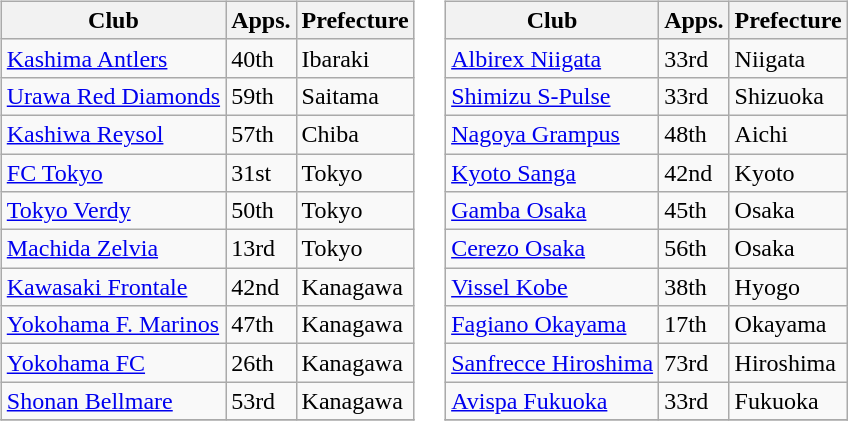<table>
<tr>
<td valign="top"><br><table class="wikitable" style="text-align:left">
<tr>
<th>Club</th>
<th>Apps.</th>
<th>Prefecture</th>
</tr>
<tr>
<td><a href='#'>Kashima Antlers</a></td>
<td>40th</td>
<td>Ibaraki</td>
</tr>
<tr>
<td><a href='#'>Urawa Red Diamonds</a></td>
<td>59th</td>
<td>Saitama</td>
</tr>
<tr>
<td><a href='#'>Kashiwa Reysol</a></td>
<td>57th</td>
<td>Chiba</td>
</tr>
<tr>
<td><a href='#'>FC Tokyo</a></td>
<td>31st</td>
<td>Tokyo</td>
</tr>
<tr>
<td><a href='#'>Tokyo Verdy</a></td>
<td>50th</td>
<td>Tokyo</td>
</tr>
<tr>
<td><a href='#'>Machida Zelvia</a></td>
<td>13rd</td>
<td>Tokyo</td>
</tr>
<tr>
<td><a href='#'>Kawasaki Frontale</a></td>
<td>42nd</td>
<td>Kanagawa</td>
</tr>
<tr>
<td><a href='#'>Yokohama F. Marinos</a></td>
<td>47th</td>
<td>Kanagawa</td>
</tr>
<tr>
<td><a href='#'>Yokohama FC</a></td>
<td>26th</td>
<td>Kanagawa</td>
</tr>
<tr>
<td><a href='#'>Shonan Bellmare</a></td>
<td>53rd</td>
<td>Kanagawa</td>
</tr>
<tr>
</tr>
</table>
</td>
<td valign="top"><br><table class="wikitable" style="text-align:left">
<tr>
<th>Club</th>
<th>Apps.</th>
<th>Prefecture</th>
</tr>
<tr>
<td><a href='#'>Albirex Niigata</a></td>
<td>33rd</td>
<td>Niigata</td>
</tr>
<tr>
<td><a href='#'>Shimizu S-Pulse</a></td>
<td>33rd</td>
<td>Shizuoka</td>
</tr>
<tr>
<td><a href='#'>Nagoya Grampus</a></td>
<td>48th</td>
<td>Aichi</td>
</tr>
<tr>
<td><a href='#'>Kyoto Sanga</a></td>
<td>42nd</td>
<td>Kyoto</td>
</tr>
<tr>
<td><a href='#'>Gamba Osaka</a></td>
<td>45th</td>
<td>Osaka</td>
</tr>
<tr>
<td><a href='#'>Cerezo Osaka</a></td>
<td>56th</td>
<td>Osaka</td>
</tr>
<tr>
<td><a href='#'>Vissel Kobe</a></td>
<td>38th</td>
<td>Hyogo</td>
</tr>
<tr>
<td><a href='#'>Fagiano Okayama</a></td>
<td>17th</td>
<td>Okayama</td>
</tr>
<tr>
<td><a href='#'>Sanfrecce Hiroshima</a></td>
<td>73rd</td>
<td>Hiroshima</td>
</tr>
<tr>
<td><a href='#'>Avispa Fukuoka</a></td>
<td>33rd</td>
<td>Fukuoka</td>
</tr>
<tr>
</tr>
</table>
</td>
</tr>
</table>
